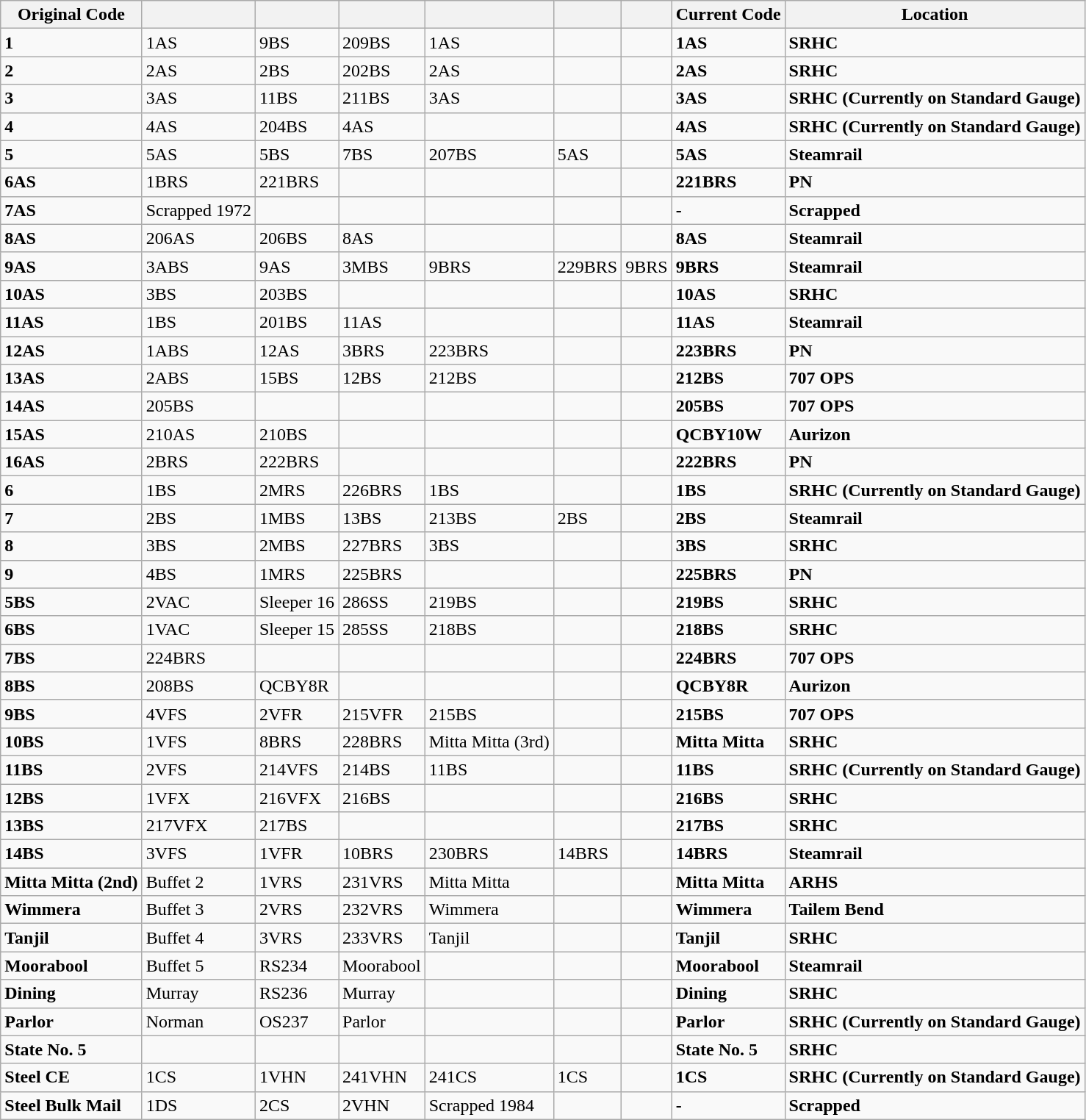<table class="wikitable">
<tr>
<th>Original Code</th>
<th></th>
<th></th>
<th></th>
<th></th>
<th></th>
<th></th>
<th>Current Code</th>
<th>Location</th>
</tr>
<tr>
<td><strong>1</strong></td>
<td>1AS</td>
<td>9BS</td>
<td>209BS</td>
<td>1AS</td>
<td></td>
<td></td>
<td><strong>1AS</strong></td>
<td><strong>SRHC</strong></td>
</tr>
<tr>
<td><strong>2</strong></td>
<td>2AS</td>
<td>2BS</td>
<td>202BS</td>
<td>2AS</td>
<td></td>
<td></td>
<td><strong>2AS</strong></td>
<td><strong>SRHC</strong></td>
</tr>
<tr>
<td><strong>3</strong></td>
<td>3AS</td>
<td>11BS</td>
<td>211BS</td>
<td>3AS</td>
<td></td>
<td></td>
<td><strong>3AS</strong></td>
<td><strong>SRHC (Currently on Standard Gauge)</strong></td>
</tr>
<tr>
<td><strong>4</strong></td>
<td>4AS</td>
<td>204BS</td>
<td>4AS</td>
<td></td>
<td></td>
<td></td>
<td><strong>4AS</strong></td>
<td><strong>SRHC (Currently on Standard Gauge)</strong></td>
</tr>
<tr>
<td><strong>5</strong></td>
<td>5AS</td>
<td>5BS</td>
<td>7BS</td>
<td>207BS</td>
<td>5AS</td>
<td></td>
<td><strong>5AS</strong></td>
<td><strong>Steamrail</strong></td>
</tr>
<tr>
<td><strong>6AS</strong></td>
<td>1BRS</td>
<td>221BRS</td>
<td></td>
<td></td>
<td></td>
<td></td>
<td><strong>221BRS</strong></td>
<td><strong>PN</strong></td>
</tr>
<tr>
<td><strong>7AS</strong></td>
<td>Scrapped 1972</td>
<td></td>
<td></td>
<td></td>
<td></td>
<td></td>
<td><strong>-</strong></td>
<td><strong>Scrapped</strong></td>
</tr>
<tr>
<td><strong>8AS</strong></td>
<td>206AS</td>
<td>206BS</td>
<td>8AS</td>
<td></td>
<td></td>
<td></td>
<td><strong>8AS</strong></td>
<td><strong>Steamrail</strong></td>
</tr>
<tr>
<td><strong>9AS</strong></td>
<td>3ABS</td>
<td>9AS</td>
<td>3MBS</td>
<td>9BRS</td>
<td>229BRS</td>
<td>9BRS</td>
<td><strong>9BRS</strong></td>
<td><strong>Steamrail</strong></td>
</tr>
<tr>
<td><strong>10AS</strong></td>
<td>3BS</td>
<td>203BS</td>
<td></td>
<td></td>
<td></td>
<td></td>
<td><strong>10AS</strong></td>
<td><strong>SRHC</strong></td>
</tr>
<tr>
<td><strong>11AS</strong></td>
<td>1BS</td>
<td>201BS</td>
<td>11AS</td>
<td></td>
<td></td>
<td></td>
<td><strong>11AS</strong></td>
<td><strong>Steamrail</strong></td>
</tr>
<tr>
<td><strong>12AS</strong></td>
<td>1ABS</td>
<td>12AS</td>
<td>3BRS</td>
<td>223BRS</td>
<td></td>
<td></td>
<td><strong>223BRS</strong></td>
<td><strong>PN</strong></td>
</tr>
<tr>
<td><strong>13AS</strong></td>
<td>2ABS</td>
<td>15BS</td>
<td>12BS</td>
<td>212BS</td>
<td></td>
<td></td>
<td><strong>212BS</strong></td>
<td><strong>707 OPS</strong></td>
</tr>
<tr>
<td><strong>14AS</strong></td>
<td>205BS</td>
<td></td>
<td></td>
<td></td>
<td></td>
<td></td>
<td><strong>205BS</strong></td>
<td><strong>707 OPS</strong></td>
</tr>
<tr>
<td><strong>15AS</strong></td>
<td>210AS</td>
<td>210BS</td>
<td></td>
<td></td>
<td></td>
<td></td>
<td><strong>QCBY10W</strong></td>
<td><strong>Aurizon</strong></td>
</tr>
<tr>
<td><strong>16AS</strong></td>
<td>2BRS</td>
<td>222BRS</td>
<td></td>
<td></td>
<td></td>
<td></td>
<td><strong>222BRS</strong></td>
<td><strong>PN</strong></td>
</tr>
<tr>
<td><strong>6</strong></td>
<td>1BS</td>
<td>2MRS</td>
<td>226BRS</td>
<td>1BS</td>
<td></td>
<td></td>
<td><strong>1BS</strong></td>
<td><strong>SRHC (Currently on Standard Gauge)</strong></td>
</tr>
<tr>
<td><strong>7</strong></td>
<td>2BS</td>
<td>1MBS</td>
<td>13BS</td>
<td>213BS</td>
<td>2BS</td>
<td></td>
<td><strong>2BS</strong></td>
<td><strong>Steamrail</strong></td>
</tr>
<tr>
<td><strong>8</strong></td>
<td>3BS</td>
<td>2MBS</td>
<td>227BRS</td>
<td>3BS</td>
<td></td>
<td></td>
<td><strong>3BS</strong></td>
<td><strong>SRHC</strong></td>
</tr>
<tr>
<td><strong>9</strong></td>
<td>4BS</td>
<td>1MRS</td>
<td>225BRS</td>
<td></td>
<td></td>
<td></td>
<td><strong>225BRS</strong></td>
<td><strong>PN</strong></td>
</tr>
<tr>
<td><strong>5BS</strong></td>
<td>2VAC</td>
<td>Sleeper 16</td>
<td>286SS</td>
<td>219BS</td>
<td></td>
<td></td>
<td><strong>219BS</strong></td>
<td><strong>SRHC</strong></td>
</tr>
<tr>
<td><strong>6BS</strong></td>
<td>1VAC</td>
<td>Sleeper 15</td>
<td>285SS</td>
<td>218BS</td>
<td></td>
<td></td>
<td><strong>218BS</strong></td>
<td><strong>SRHC</strong></td>
</tr>
<tr>
<td><strong>7BS</strong></td>
<td>224BRS</td>
<td></td>
<td></td>
<td></td>
<td></td>
<td></td>
<td><strong>224BRS</strong></td>
<td><strong>707 OPS</strong></td>
</tr>
<tr>
<td><strong>8BS</strong></td>
<td>208BS</td>
<td>QCBY8R</td>
<td></td>
<td></td>
<td></td>
<td></td>
<td><strong>QCBY8R</strong></td>
<td><strong>Aurizon</strong></td>
</tr>
<tr>
<td><strong>9BS</strong></td>
<td>4VFS</td>
<td>2VFR</td>
<td>215VFR</td>
<td>215BS</td>
<td></td>
<td></td>
<td><strong>215BS</strong></td>
<td><strong>707 OPS</strong></td>
</tr>
<tr>
<td><strong>10BS</strong></td>
<td>1VFS</td>
<td>8BRS</td>
<td>228BRS</td>
<td>Mitta Mitta (3rd)</td>
<td></td>
<td></td>
<td><strong>Mitta Mitta</strong></td>
<td><strong>SRHC</strong></td>
</tr>
<tr>
<td><strong>11BS</strong></td>
<td>2VFS</td>
<td>214VFS</td>
<td>214BS</td>
<td>11BS</td>
<td></td>
<td></td>
<td><strong>11BS</strong></td>
<td><strong>SRHC (Currently on Standard Gauge)</strong></td>
</tr>
<tr>
<td><strong>12BS</strong></td>
<td>1VFX</td>
<td>216VFX</td>
<td>216BS</td>
<td></td>
<td></td>
<td></td>
<td><strong>216BS</strong></td>
<td><strong>SRHC</strong></td>
</tr>
<tr>
<td><strong>13BS</strong></td>
<td>217VFX</td>
<td>217BS</td>
<td></td>
<td></td>
<td></td>
<td></td>
<td><strong>217BS</strong></td>
<td><strong>SRHC</strong></td>
</tr>
<tr>
<td><strong>14BS</strong></td>
<td>3VFS</td>
<td>1VFR</td>
<td>10BRS</td>
<td>230BRS</td>
<td>14BRS</td>
<td></td>
<td><strong>14BRS</strong></td>
<td><strong>Steamrail</strong></td>
</tr>
<tr>
<td><strong>Mitta Mitta (2nd)</strong></td>
<td>Buffet 2</td>
<td>1VRS</td>
<td>231VRS</td>
<td>Mitta Mitta</td>
<td></td>
<td></td>
<td><strong>Mitta Mitta</strong></td>
<td><strong>ARHS</strong></td>
</tr>
<tr>
<td><strong>Wimmera</strong></td>
<td>Buffet 3</td>
<td>2VRS</td>
<td>232VRS</td>
<td>Wimmera</td>
<td></td>
<td></td>
<td><strong>Wimmera</strong></td>
<td><strong>Tailem Bend</strong></td>
</tr>
<tr>
<td><strong>Tanjil</strong></td>
<td>Buffet 4</td>
<td>3VRS</td>
<td>233VRS</td>
<td>Tanjil</td>
<td></td>
<td></td>
<td><strong>Tanjil</strong></td>
<td><strong>SRHC</strong></td>
</tr>
<tr>
<td><strong>Moorabool</strong></td>
<td>Buffet 5</td>
<td>RS234</td>
<td>Moorabool</td>
<td></td>
<td></td>
<td></td>
<td><strong>Moorabool</strong></td>
<td><strong>Steamrail</strong></td>
</tr>
<tr>
<td><strong>Dining</strong></td>
<td>Murray</td>
<td>RS236</td>
<td>Murray</td>
<td></td>
<td></td>
<td></td>
<td><strong>Dining</strong></td>
<td><strong>SRHC</strong></td>
</tr>
<tr>
<td><strong>Parlor</strong></td>
<td>Norman</td>
<td>OS237</td>
<td>Parlor</td>
<td></td>
<td></td>
<td></td>
<td><strong>Parlor</strong></td>
<td><strong>SRHC (Currently on Standard Gauge)</strong></td>
</tr>
<tr>
<td><strong>State No. 5</strong></td>
<td></td>
<td></td>
<td></td>
<td></td>
<td></td>
<td></td>
<td><strong>State No. 5</strong></td>
<td><strong>SRHC</strong></td>
</tr>
<tr>
<td><strong>Steel CE</strong></td>
<td>1CS</td>
<td>1VHN</td>
<td>241VHN</td>
<td>241CS</td>
<td>1CS</td>
<td></td>
<td><strong>1CS</strong></td>
<td><strong>SRHC (Currently on Standard Gauge)</strong></td>
</tr>
<tr>
<td><strong>Steel Bulk Mail</strong></td>
<td>1DS</td>
<td>2CS</td>
<td>2VHN</td>
<td>Scrapped 1984</td>
<td></td>
<td></td>
<td><strong>-</strong></td>
<td><strong>Scrapped</strong></td>
</tr>
</table>
